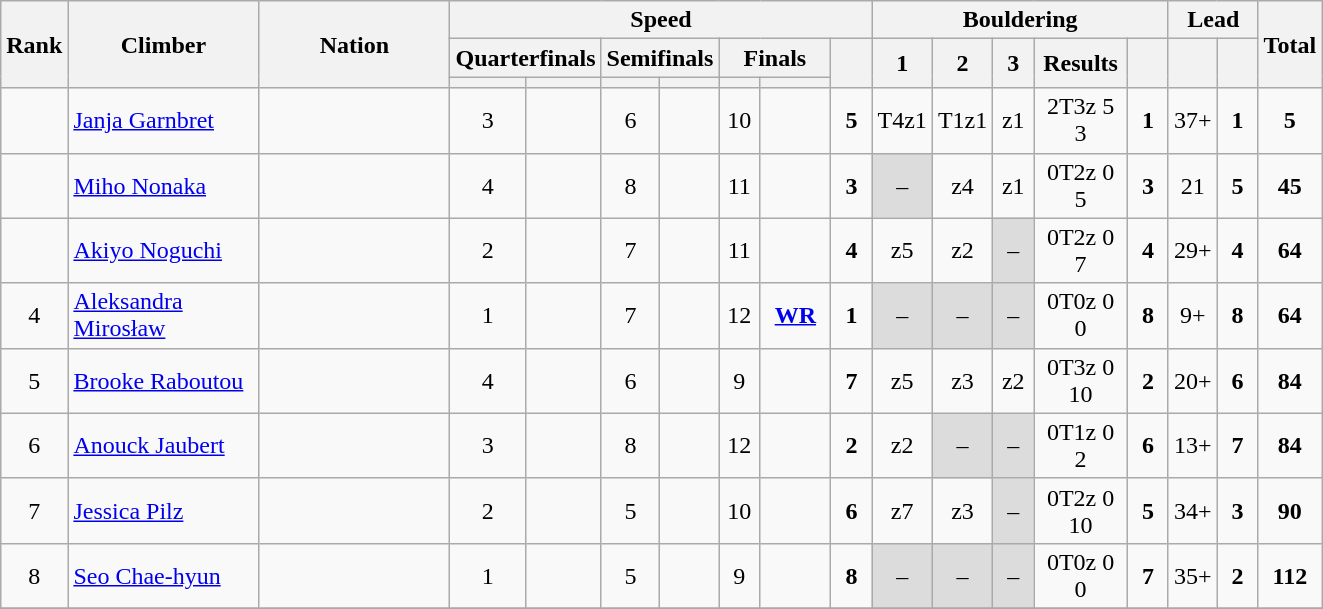<table class="wikitable sortable" style="text-align:center">
<tr>
<th rowspan="3" width="25">Rank</th>
<th rowspan="3" width="120">Climber</th>
<th rowspan="3" width="120">Nation</th>
<th colspan="7">Speed</th>
<th colspan="5">Bouldering</th>
<th colspan="2">Lead</th>
<th rowspan="3" width="30">Total </th>
</tr>
<tr>
<th colspan="2">Quarterfinals</th>
<th colspan="2">Semifinals</th>
<th colspan="2">Finals</th>
<th width="20" rowspan="2"></th>
<th width="20" rowspan="2">1</th>
<th width="20" rowspan="2">2</th>
<th width="20" rowspan="2">3</th>
<th width="55" rowspan="2">Results</th>
<th width="20" rowspan="2"></th>
<th width="20" rowspan="2"></th>
<th width="20" rowspan="2"></th>
</tr>
<tr>
<th width="20"></th>
<th width="20"></th>
<th width="20"></th>
<th width="20"></th>
<th width="20"></th>
<th width="40"></th>
</tr>
<tr>
<td></td>
<td align=left><a href='#'>Janja Garnbret</a></td>
<td align=left></td>
<td>3</td>
<td></td>
<td>6</td>
<td></td>
<td>10</td>
<td></td>
<td><strong>5</strong></td>
<td>T4z1</td>
<td>T1z1</td>
<td>z1</td>
<td>2T3z 5 3</td>
<td><strong>1</strong></td>
<td>37+</td>
<td><strong>1</strong></td>
<td><strong>5</strong></td>
</tr>
<tr>
<td></td>
<td align=left><a href='#'>Miho Nonaka</a></td>
<td align=left></td>
<td>4</td>
<td></td>
<td>8</td>
<td></td>
<td>11</td>
<td></td>
<td><strong>3</strong></td>
<td bgcolor="gainsboro">–</td>
<td>z4</td>
<td>z1</td>
<td>0T2z 0 5</td>
<td><strong>3</strong></td>
<td>21</td>
<td><strong>5</strong></td>
<td><strong>45</strong></td>
</tr>
<tr>
<td></td>
<td align=left><a href='#'>Akiyo Noguchi</a></td>
<td align=left></td>
<td>2</td>
<td></td>
<td>7</td>
<td></td>
<td>11</td>
<td></td>
<td><strong>4</strong></td>
<td>z5</td>
<td>z2</td>
<td bgcolor="gainsboro">–</td>
<td>0T2z 0 7</td>
<td><strong>4</strong></td>
<td>29+</td>
<td><strong>4</strong></td>
<td><strong>64</strong></td>
</tr>
<tr>
<td>4</td>
<td align=left><a href='#'>Aleksandra Mirosław</a></td>
<td align=left></td>
<td>1</td>
<td></td>
<td>7</td>
<td></td>
<td>12</td>
<td> <strong><a href='#'>WR</a></strong></td>
<td><strong>1</strong></td>
<td bgcolor="gainsboro">–</td>
<td bgcolor="gainsboro">–</td>
<td bgcolor="gainsboro">–</td>
<td>0T0z 0 0</td>
<td><strong>8</strong></td>
<td>9+</td>
<td><strong>8</strong></td>
<td><strong>64</strong></td>
</tr>
<tr>
<td>5</td>
<td align=left><a href='#'>Brooke Raboutou</a></td>
<td align=left></td>
<td>4</td>
<td></td>
<td>6</td>
<td></td>
<td>9</td>
<td></td>
<td><strong>7</strong></td>
<td>z5</td>
<td>z3</td>
<td>z2</td>
<td>0T3z 0 10</td>
<td><strong>2</strong></td>
<td>20+</td>
<td><strong>6</strong></td>
<td><strong>84</strong></td>
</tr>
<tr>
<td>6</td>
<td align=left><a href='#'>Anouck Jaubert</a></td>
<td align=left></td>
<td>3</td>
<td></td>
<td>8</td>
<td></td>
<td>12</td>
<td></td>
<td><strong>2</strong></td>
<td>z2</td>
<td bgcolor="gainsboro">–</td>
<td bgcolor="gainsboro">–</td>
<td>0T1z 0 2</td>
<td><strong>6</strong></td>
<td>13+</td>
<td><strong>7</strong></td>
<td><strong>84</strong></td>
</tr>
<tr>
<td>7</td>
<td align=left><a href='#'>Jessica Pilz</a></td>
<td align=left></td>
<td>2</td>
<td></td>
<td>5</td>
<td></td>
<td>10</td>
<td></td>
<td><strong>6</strong></td>
<td>z7</td>
<td>z3</td>
<td bgcolor="gainsboro">–</td>
<td>0T2z 0 10</td>
<td><strong>5</strong></td>
<td>34+</td>
<td><strong>3</strong></td>
<td><strong>90</strong></td>
</tr>
<tr>
<td>8</td>
<td align=left><a href='#'>Seo Chae-hyun</a></td>
<td align=left></td>
<td>1</td>
<td></td>
<td>5</td>
<td></td>
<td>9</td>
<td></td>
<td><strong>8</strong></td>
<td bgcolor="gainsboro">–</td>
<td bgcolor="gainsboro">–</td>
<td bgcolor="gainsboro">–</td>
<td>0T0z 0 0</td>
<td><strong>7</strong></td>
<td>35+</td>
<td><strong>2</strong></td>
<td><strong>112</strong></td>
</tr>
<tr>
</tr>
</table>
